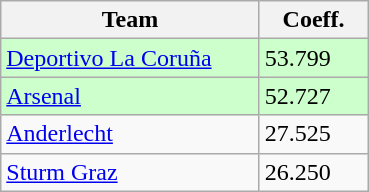<table class="wikitable" style="float:left; margin-right:1em">
<tr>
<th width=165>Team</th>
<th width=65>Coeff.</th>
</tr>
<tr bgcolor="#ccffcc">
<td> <a href='#'>Deportivo La Coruña</a></td>
<td>53.799</td>
</tr>
<tr bgcolor="#ccffcc">
<td> <a href='#'>Arsenal</a></td>
<td>52.727</td>
</tr>
<tr>
<td> <a href='#'>Anderlecht</a></td>
<td>27.525</td>
</tr>
<tr>
<td> <a href='#'>Sturm Graz</a></td>
<td>26.250</td>
</tr>
</table>
